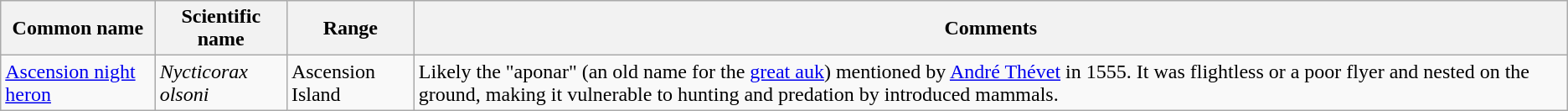<table class="wikitable">
<tr>
<th>Common name</th>
<th>Scientific name</th>
<th>Range</th>
<th class="unsortable">Comments</th>
</tr>
<tr>
<td><a href='#'>Ascension night heron</a></td>
<td><em>Nycticorax olsoni</em></td>
<td>Ascension Island</td>
<td>Likely the "aponar" (an old name for the <a href='#'>great auk</a>) mentioned by <a href='#'>André Thévet</a> in 1555. It was flightless or a poor flyer and nested on the ground, making it vulnerable to hunting and predation by introduced mammals.</td>
</tr>
</table>
